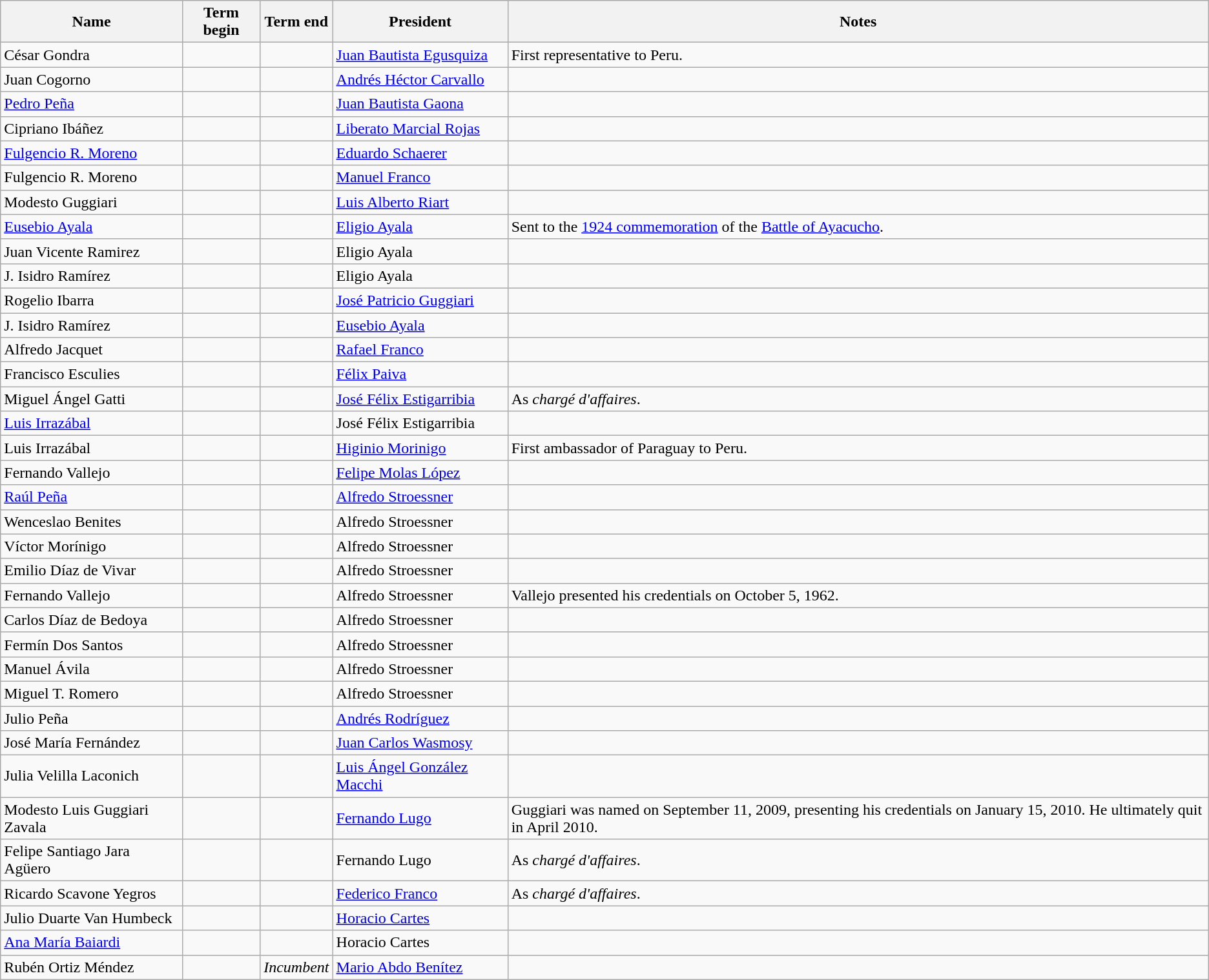<table class="wikitable sortable"  text-align:center;">
<tr>
<th>Name</th>
<th>Term begin</th>
<th>Term end</th>
<th>President</th>
<th class="unsortable">Notes</th>
</tr>
<tr>
<td>César Gondra</td>
<td></td>
<td></td>
<td><a href='#'>Juan Bautista Egusquiza</a></td>
<td>First representative to Peru.</td>
</tr>
<tr>
<td>Juan Cogorno</td>
<td></td>
<td></td>
<td><a href='#'>Andrés Héctor Carvallo</a></td>
<td></td>
</tr>
<tr>
<td><a href='#'>Pedro Peña</a></td>
<td></td>
<td></td>
<td><a href='#'>Juan Bautista Gaona</a></td>
<td></td>
</tr>
<tr>
<td>Cipriano Ibáñez</td>
<td></td>
<td></td>
<td><a href='#'>Liberato Marcial Rojas</a></td>
<td></td>
</tr>
<tr>
<td><a href='#'>Fulgencio R. Moreno</a></td>
<td></td>
<td></td>
<td><a href='#'>Eduardo Schaerer</a></td>
<td></td>
</tr>
<tr>
<td>Fulgencio R. Moreno</td>
<td></td>
<td></td>
<td><a href='#'>Manuel Franco</a></td>
<td></td>
</tr>
<tr>
<td>Modesto Guggiari</td>
<td></td>
<td></td>
<td><a href='#'>Luis Alberto Riart</a></td>
<td></td>
</tr>
<tr>
<td><a href='#'>Eusebio Ayala</a></td>
<td></td>
<td></td>
<td><a href='#'>Eligio Ayala</a></td>
<td>Sent to the <a href='#'>1924 commemoration</a> of the <a href='#'>Battle of Ayacucho</a>.</td>
</tr>
<tr>
<td>Juan Vicente Ramirez</td>
<td></td>
<td></td>
<td>Eligio Ayala</td>
<td></td>
</tr>
<tr>
<td>J. Isidro Ramírez</td>
<td></td>
<td></td>
<td>Eligio Ayala</td>
<td></td>
</tr>
<tr>
<td>Rogelio Ibarra</td>
<td></td>
<td></td>
<td><a href='#'>José Patricio Guggiari</a></td>
<td></td>
</tr>
<tr>
<td>J. Isidro Ramírez</td>
<td></td>
<td></td>
<td><a href='#'>Eusebio Ayala</a></td>
<td></td>
</tr>
<tr>
<td>Alfredo Jacquet</td>
<td></td>
<td></td>
<td><a href='#'>Rafael Franco</a></td>
<td></td>
</tr>
<tr>
<td>Francisco Esculies</td>
<td></td>
<td></td>
<td><a href='#'>Félix Paiva</a></td>
<td></td>
</tr>
<tr>
<td>Miguel Ángel Gatti</td>
<td></td>
<td></td>
<td><a href='#'>José Félix Estigarribia</a></td>
<td>As <em>chargé d'affaires</em>.</td>
</tr>
<tr>
<td><a href='#'>Luis Irrazábal</a></td>
<td></td>
<td></td>
<td>José Félix Estigarribia</td>
<td></td>
</tr>
<tr>
<td>Luis Irrazábal</td>
<td></td>
<td></td>
<td><a href='#'>Higinio Morinigo</a></td>
<td>First ambassador of Paraguay to Peru.</td>
</tr>
<tr>
<td>Fernando Vallejo</td>
<td></td>
<td></td>
<td><a href='#'>Felipe Molas López</a></td>
<td></td>
</tr>
<tr>
<td><a href='#'>Raúl Peña</a></td>
<td></td>
<td></td>
<td><a href='#'>Alfredo Stroessner</a></td>
<td></td>
</tr>
<tr>
<td>Wenceslao Benites</td>
<td></td>
<td></td>
<td>Alfredo Stroessner</td>
<td></td>
</tr>
<tr>
<td>Víctor Morínigo</td>
<td></td>
<td></td>
<td>Alfredo Stroessner</td>
<td></td>
</tr>
<tr>
<td>Emilio Díaz de Vivar</td>
<td></td>
<td></td>
<td>Alfredo Stroessner</td>
<td></td>
</tr>
<tr>
<td>Fernando Vallejo</td>
<td></td>
<td></td>
<td>Alfredo Stroessner</td>
<td>Vallejo presented his credentials on October 5, 1962.</td>
</tr>
<tr>
<td>Carlos Díaz de Bedoya</td>
<td></td>
<td></td>
<td>Alfredo Stroessner</td>
<td></td>
</tr>
<tr>
<td>Fermín Dos Santos</td>
<td></td>
<td></td>
<td>Alfredo Stroessner</td>
<td></td>
</tr>
<tr>
<td>Manuel Ávila</td>
<td></td>
<td></td>
<td>Alfredo Stroessner</td>
<td></td>
</tr>
<tr>
<td>Miguel T. Romero</td>
<td></td>
<td></td>
<td>Alfredo Stroessner</td>
<td></td>
</tr>
<tr>
<td>Julio Peña</td>
<td></td>
<td></td>
<td><a href='#'>Andrés Rodríguez</a></td>
<td></td>
</tr>
<tr>
<td>José María Fernández</td>
<td></td>
<td></td>
<td><a href='#'>Juan Carlos Wasmosy</a></td>
<td></td>
</tr>
<tr>
<td>Julia Velilla Laconich</td>
<td></td>
<td></td>
<td><a href='#'>Luis Ángel González Macchi</a></td>
<td></td>
</tr>
<tr>
<td>Modesto Luis Guggiari Zavala</td>
<td></td>
<td></td>
<td><a href='#'>Fernando Lugo</a></td>
<td>Guggiari was named on September 11, 2009, presenting his credentials on January 15, 2010. He ultimately quit in April 2010.</td>
</tr>
<tr>
<td>Felipe Santiago Jara Agüero</td>
<td></td>
<td></td>
<td>Fernando Lugo</td>
<td>As <em>chargé d'affaires</em>.</td>
</tr>
<tr>
<td>Ricardo Scavone Yegros</td>
<td></td>
<td></td>
<td><a href='#'>Federico Franco</a></td>
<td>As <em>chargé d'affaires</em>.</td>
</tr>
<tr>
<td>Julio Duarte Van Humbeck</td>
<td></td>
<td></td>
<td><a href='#'>Horacio Cartes</a></td>
<td></td>
</tr>
<tr>
<td><a href='#'>Ana María Baiardi</a></td>
<td></td>
<td></td>
<td>Horacio Cartes</td>
<td></td>
</tr>
<tr>
<td>Rubén Ortiz Méndez</td>
<td></td>
<td><em>Incumbent</em></td>
<td><a href='#'>Mario Abdo Benítez</a></td>
<td></td>
</tr>
</table>
